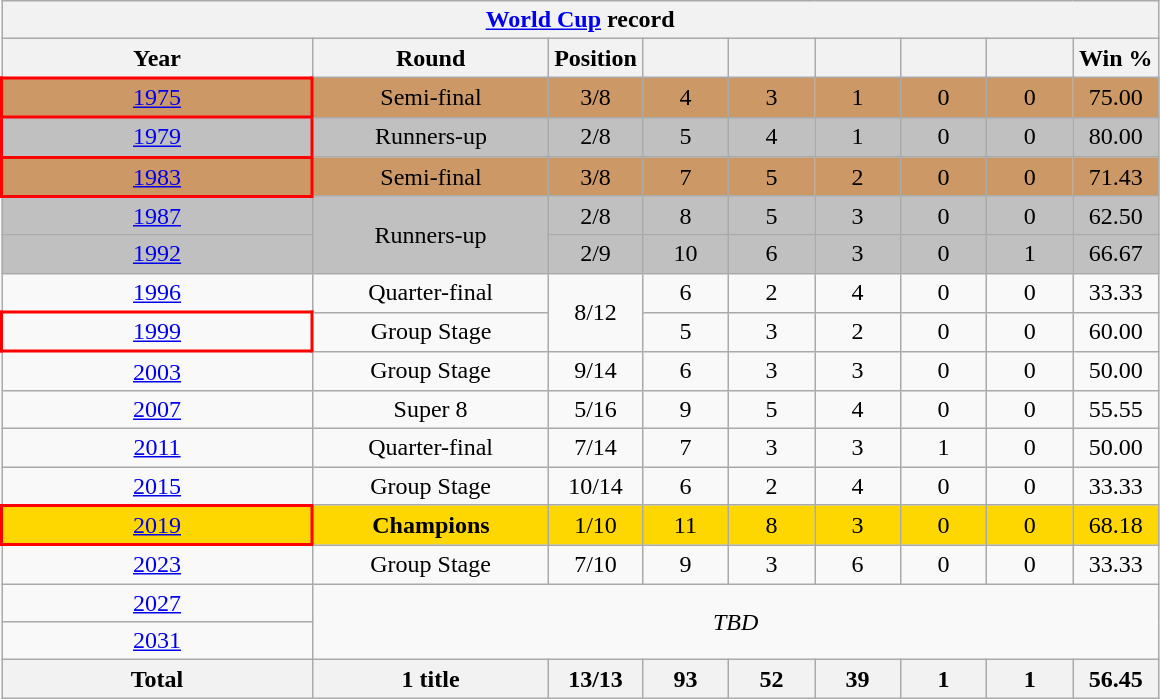<table class="wikitable" style="text-align:center">
<tr>
<th colspan=9><a href='#'>World Cup</a> record</th>
</tr>
<tr>
<th width=200>Year</th>
<th width=150>Round</th>
<th width=50>Position</th>
<th width=50></th>
<th width=50></th>
<th width=50></th>
<th width=50></th>
<th width=50></th>
<th width=50>Win %</th>
</tr>
<tr style="background:#cc9966">
<td style="border:2px solid red"> <a href='#'>1975</a></td>
<td>Semi-final</td>
<td>3/8</td>
<td>4</td>
<td>3</td>
<td>1</td>
<td>0</td>
<td>0</td>
<td>75.00</td>
</tr>
<tr style="background:silver">
<td style="border:2px solid red"> <a href='#'>1979</a></td>
<td>Runners-up</td>
<td>2/8</td>
<td>5</td>
<td>4</td>
<td>1</td>
<td>0</td>
<td>0</td>
<td>80.00</td>
</tr>
<tr style="background:#cc9966">
<td style="border:2px solid red">  <a href='#'>1983</a></td>
<td>Semi-final</td>
<td>3/8</td>
<td>7</td>
<td>5</td>
<td>2</td>
<td>0</td>
<td>0</td>
<td>71.43</td>
</tr>
<tr style="background:silver">
<td>  <a href='#'>1987</a></td>
<td rowspan=2>Runners-up</td>
<td>2/8</td>
<td>8</td>
<td>5</td>
<td>3</td>
<td>0</td>
<td>0</td>
<td>62.50</td>
</tr>
<tr style="background:silver">
<td>  <a href='#'>1992</a></td>
<td>2/9</td>
<td>10</td>
<td>6</td>
<td>3</td>
<td>0</td>
<td>1</td>
<td>66.67</td>
</tr>
<tr>
<td>   <a href='#'>1996</a></td>
<td>Quarter-final</td>
<td rowspan=2>8/12</td>
<td>6</td>
<td>2</td>
<td>4</td>
<td>0</td>
<td>0</td>
<td>33.33</td>
</tr>
<tr>
<td style="border:2px solid red">     <a href='#'>1999</a></td>
<td>Group Stage</td>
<td>5</td>
<td>3</td>
<td>2</td>
<td>0</td>
<td>0</td>
<td>60.00</td>
</tr>
<tr>
<td>   <a href='#'>2003</a></td>
<td>Group Stage</td>
<td>9/14</td>
<td>6</td>
<td>3</td>
<td>3</td>
<td>0</td>
<td>0</td>
<td>50.00</td>
</tr>
<tr>
<td> <a href='#'>2007</a></td>
<td>Super 8</td>
<td>5/16</td>
<td>9</td>
<td>5</td>
<td>4</td>
<td>0</td>
<td>0</td>
<td>55.55</td>
</tr>
<tr>
<td>   <a href='#'>2011</a></td>
<td>Quarter-final</td>
<td>7/14</td>
<td>7</td>
<td>3</td>
<td>3</td>
<td>1</td>
<td>0</td>
<td>50.00</td>
</tr>
<tr>
<td>  <a href='#'>2015</a></td>
<td>Group Stage</td>
<td>10/14</td>
<td>6</td>
<td>2</td>
<td>4</td>
<td>0</td>
<td>0</td>
<td>33.33</td>
</tr>
<tr style="background:gold">
<td style="border:2px solid red">  <a href='#'>2019</a></td>
<td><strong>Champions</strong></td>
<td>1/10</td>
<td>11</td>
<td>8</td>
<td>3</td>
<td>0</td>
<td>0</td>
<td>68.18</td>
</tr>
<tr>
<td> <a href='#'>2023</a></td>
<td>Group Stage</td>
<td>7/10</td>
<td>9</td>
<td>3</td>
<td>6</td>
<td>0</td>
<td>0</td>
<td>33.33</td>
</tr>
<tr>
<td>   <a href='#'>2027</a></td>
<td colspan="9" rowspan="2"><em>TBD</em></td>
</tr>
<tr>
<td>  <a href='#'>2031</a></td>
</tr>
<tr>
<th>Total</th>
<th>1 title</th>
<th>13/13</th>
<th>93</th>
<th>52</th>
<th>39</th>
<th>1</th>
<th>1</th>
<th>56.45</th>
</tr>
</table>
